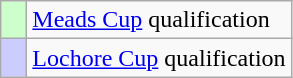<table class="wikitable">
<tr>
<td style="width:10px;background:#cfc"></td>
<td><a href='#'>Meads Cup</a> qualification</td>
</tr>
<tr>
<td style="width:10px;background:#ccf"></td>
<td><a href='#'>Lochore Cup</a> qualification</td>
</tr>
</table>
